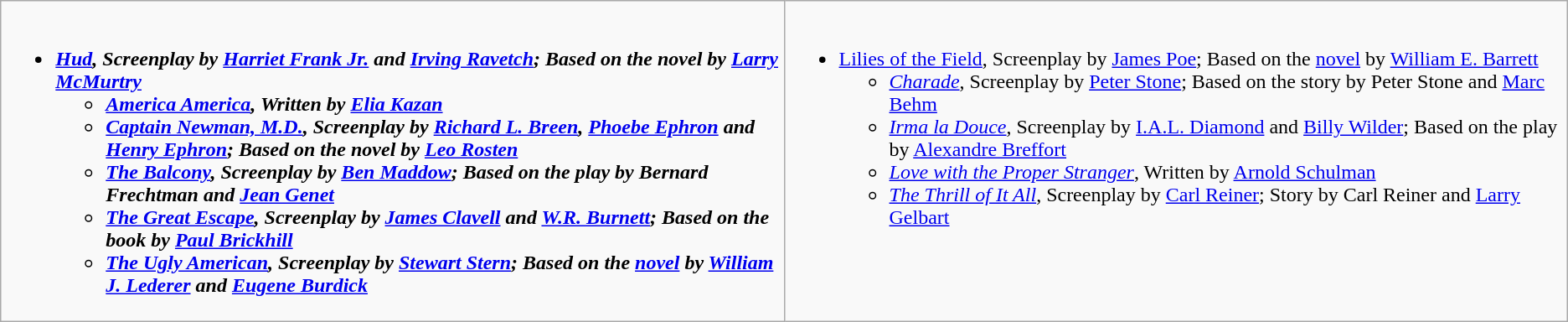<table class="wikitable">
<tr>
<td valign="top" width="50%"><br><ul><li><strong><em><a href='#'>Hud</a><em>, Screenplay by <a href='#'>Harriet Frank Jr.</a> and <a href='#'>Irving Ravetch</a>; Based on the novel by <a href='#'>Larry McMurtry</a><strong><ul><li></em><a href='#'>America America</a><em>, Written by <a href='#'>Elia Kazan</a></li><li></em><a href='#'>Captain Newman, M.D.</a><em>, Screenplay by <a href='#'>Richard L. Breen</a>, <a href='#'>Phoebe Ephron</a> and <a href='#'>Henry Ephron</a>; Based on the novel by <a href='#'>Leo Rosten</a></li><li></em><a href='#'>The Balcony</a><em>, Screenplay by <a href='#'>Ben Maddow</a>; Based on the play by Bernard Frechtman and <a href='#'>Jean Genet</a></li><li></em><a href='#'>The Great Escape</a><em>, Screenplay by <a href='#'>James Clavell</a> and <a href='#'>W.R. Burnett</a>; Based on the book by <a href='#'>Paul Brickhill</a></li><li></em><a href='#'>The Ugly American</a><em>, Screenplay by <a href='#'>Stewart Stern</a>; Based on the <a href='#'>novel</a> by <a href='#'>William J. Lederer</a> and <a href='#'>Eugene Burdick</a></li></ul></li></ul></td>
<td valign="top"><br><ul><li></em></strong><a href='#'>Lilies of the Field</a></em>, Screenplay by <a href='#'>James Poe</a>; Based on the <a href='#'>novel</a> by <a href='#'>William E. Barrett</a></strong><ul><li><em><a href='#'>Charade</a></em>, Screenplay by <a href='#'>Peter Stone</a>; Based on the story by Peter Stone and <a href='#'>Marc Behm</a></li><li><em><a href='#'>Irma la Douce</a></em>, Screenplay by <a href='#'>I.A.L. Diamond</a> and <a href='#'>Billy Wilder</a>; Based on the play by <a href='#'>Alexandre Breffort</a></li><li><em><a href='#'>Love with the Proper Stranger</a></em>, Written by <a href='#'>Arnold Schulman</a></li><li><em><a href='#'>The Thrill of It All</a></em>, Screenplay by <a href='#'>Carl Reiner</a>; Story by Carl Reiner and <a href='#'>Larry Gelbart</a></li></ul></li></ul></td>
</tr>
</table>
